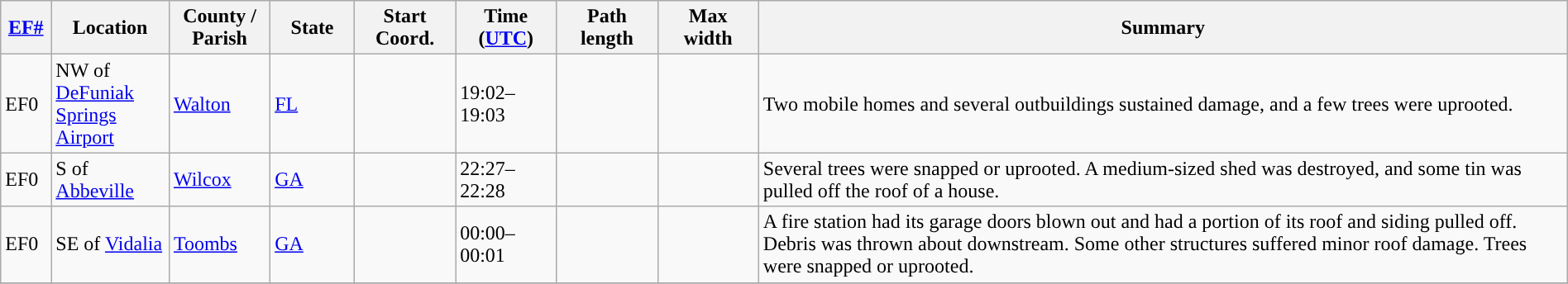<table class="wikitable sortable" style="width:100%;">
<tr>
<th scope="col"  style="width:3%; text-align:center;"><a href='#'>EF#</a></th>
<th scope="col"  style="width:7%; text-align:center;" class="unsortable">Location</th>
<th scope="col"  style="width:6%; text-align:center;" class="unsortable">County / Parish</th>
<th scope="col"  style="width:5%; text-align:center;">State</th>
<th scope="col"  style="width:6%; text-align:center;">Start Coord.</th>
<th scope="col"  style="width:6%; text-align:center;">Time (<a href='#'>UTC</a>)</th>
<th scope="col"  style="width:6%; text-align:center;">Path length</th>
<th scope="col"  style="width:6%; text-align:center;">Max width</th>
<th scope="col" class="unsortable" style="width:48%; text-align:center;">Summary</th>
</tr>
<tr>
<td>EF0</td>
<td>NW of <a href='#'>DeFuniak Springs Airport</a></td>
<td><a href='#'>Walton</a></td>
<td><a href='#'>FL</a></td>
<td></td>
<td>19:02–19:03</td>
<td></td>
<td></td>
<td>Two mobile homes and several outbuildings sustained damage, and a few trees were uprooted.</td>
</tr>
<tr>
<td>EF0</td>
<td>S of <a href='#'>Abbeville</a></td>
<td><a href='#'>Wilcox</a></td>
<td><a href='#'>GA</a></td>
<td></td>
<td>22:27–22:28</td>
<td></td>
<td></td>
<td>Several trees were snapped or uprooted. A medium-sized shed was destroyed, and some tin was pulled off the roof of a house.</td>
</tr>
<tr>
<td>EF0</td>
<td>SE of <a href='#'>Vidalia</a></td>
<td><a href='#'>Toombs</a></td>
<td><a href='#'>GA</a></td>
<td></td>
<td>00:00–00:01</td>
<td></td>
<td></td>
<td>A fire station had its garage doors blown out and had a portion of its roof and siding pulled off. Debris was thrown about  downstream. Some other structures suffered minor roof damage. Trees were snapped or uprooted.</td>
</tr>
<tr>
</tr>
</table>
